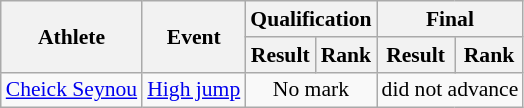<table class=wikitable style=font-size:90%>
<tr>
<th rowspan=2>Athlete</th>
<th rowspan=2>Event</th>
<th colspan=2>Qualification</th>
<th colspan=2>Final</th>
</tr>
<tr>
<th>Result</th>
<th>Rank</th>
<th>Result</th>
<th>Rank</th>
</tr>
<tr>
<td><a href='#'>Cheick Seynou</a></td>
<td><a href='#'>High jump</a></td>
<td align=center colspan=2>No mark</td>
<td align=center colspan=2>did not advance</td>
</tr>
</table>
